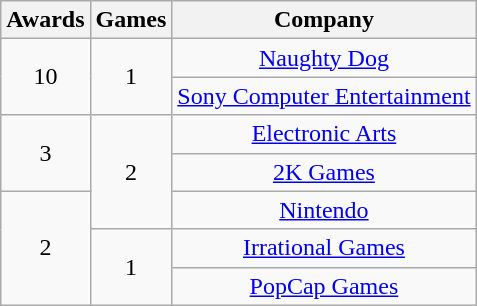<table class="wikitable floatright" rowspan="2" style="text-align:center;" background: #f6e39c;>
<tr>
<th scope="col">Awards</th>
<th scope="col">Games</th>
<th scope="col">Company</th>
</tr>
<tr>
<td rowspan=2>10</td>
<td rowspan=2>1</td>
<td><a href='#'>Naughty Dog</a></td>
</tr>
<tr>
<td><a href='#'>Sony Computer Entertainment</a></td>
</tr>
<tr>
<td rowspan=2>3</td>
<td rowspan=3>2</td>
<td><a href='#'>Electronic Arts</a></td>
</tr>
<tr>
<td><a href='#'>2K Games</a></td>
</tr>
<tr>
<td rowspan=3>2</td>
<td><a href='#'>Nintendo</a></td>
</tr>
<tr>
<td rowspan=2>1</td>
<td><a href='#'>Irrational Games</a></td>
</tr>
<tr>
<td><a href='#'>PopCap Games</a></td>
</tr>
</table>
